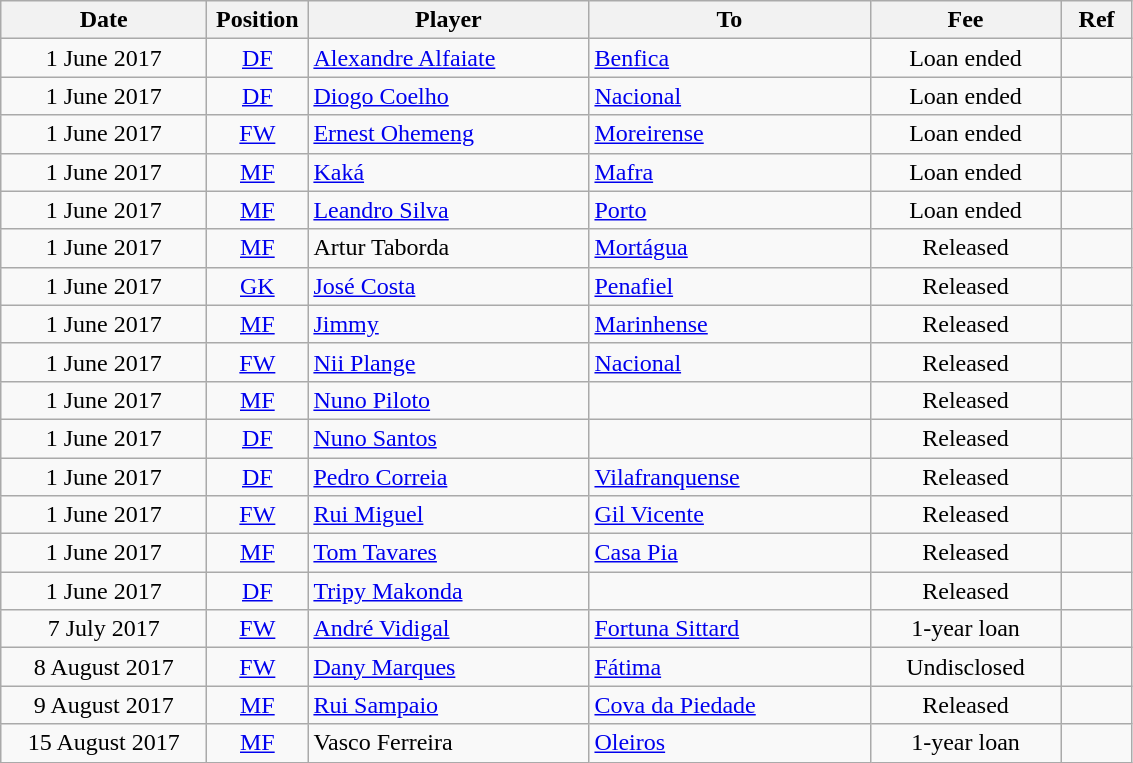<table class="wikitable" style="text-align: center;">
<tr>
<th width=130>Date</th>
<th width=60>Position</th>
<th width=180>Player</th>
<th width=180>To</th>
<th width=120>Fee</th>
<th width=40>Ref</th>
</tr>
<tr>
<td>1 June 2017</td>
<td><a href='#'>DF</a></td>
<td style="text-align:left;"> <a href='#'>Alexandre Alfaiate</a></td>
<td style="text-align:left;"> <a href='#'>Benfica</a></td>
<td>Loan ended</td>
<td></td>
</tr>
<tr>
<td>1 June 2017</td>
<td><a href='#'>DF</a></td>
<td style="text-align:left;"> <a href='#'>Diogo Coelho</a></td>
<td style="text-align:left;"> <a href='#'>Nacional</a></td>
<td>Loan ended</td>
<td></td>
</tr>
<tr>
<td>1 June 2017</td>
<td><a href='#'>FW</a></td>
<td style="text-align:left;"> <a href='#'>Ernest Ohemeng</a></td>
<td style="text-align:left;"> <a href='#'>Moreirense</a></td>
<td>Loan ended</td>
<td></td>
</tr>
<tr>
<td>1 June 2017</td>
<td><a href='#'>MF</a></td>
<td style="text-align:left;"> <a href='#'>Kaká</a></td>
<td style="text-align:left;"> <a href='#'>Mafra</a></td>
<td>Loan ended</td>
<td></td>
</tr>
<tr>
<td>1 June 2017</td>
<td><a href='#'>MF</a></td>
<td style="text-align:left;"> <a href='#'>Leandro Silva</a></td>
<td style="text-align:left;"> <a href='#'>Porto</a></td>
<td>Loan ended</td>
<td></td>
</tr>
<tr>
<td>1 June 2017</td>
<td><a href='#'>MF</a></td>
<td style="text-align:left;"> Artur Taborda</td>
<td style="text-align:left;"> <a href='#'>Mortágua</a></td>
<td>Released</td>
<td></td>
</tr>
<tr>
<td>1 June 2017</td>
<td><a href='#'>GK</a></td>
<td style="text-align:left;"> <a href='#'>José Costa</a></td>
<td style="text-align:left;"> <a href='#'>Penafiel</a></td>
<td>Released</td>
<td></td>
</tr>
<tr>
<td>1 June 2017</td>
<td><a href='#'>MF</a></td>
<td style="text-align:left;"> <a href='#'>Jimmy</a></td>
<td style="text-align:left;"> <a href='#'>Marinhense</a></td>
<td>Released</td>
<td></td>
</tr>
<tr>
<td>1 June 2017</td>
<td><a href='#'>FW</a></td>
<td style="text-align:left;"> <a href='#'>Nii Plange</a></td>
<td style="text-align:left;"> <a href='#'>Nacional</a></td>
<td>Released</td>
<td></td>
</tr>
<tr>
<td>1 June 2017</td>
<td><a href='#'>MF</a></td>
<td style="text-align:left;"> <a href='#'>Nuno Piloto</a></td>
<td style="text-align:left;"></td>
<td>Released</td>
<td></td>
</tr>
<tr>
<td>1 June 2017</td>
<td><a href='#'>DF</a></td>
<td style="text-align:left;"> <a href='#'>Nuno Santos</a></td>
<td style="text-align:left;"></td>
<td>Released</td>
<td></td>
</tr>
<tr>
<td>1 June 2017</td>
<td><a href='#'>DF</a></td>
<td style="text-align:left;"> <a href='#'>Pedro Correia</a></td>
<td style="text-align:left;"> <a href='#'>Vilafranquense</a></td>
<td>Released</td>
<td></td>
</tr>
<tr>
<td>1 June 2017</td>
<td><a href='#'>FW</a></td>
<td style="text-align:left;"> <a href='#'>Rui Miguel</a></td>
<td style="text-align:left;"> <a href='#'>Gil Vicente</a></td>
<td>Released</td>
<td></td>
</tr>
<tr>
<td>1 June 2017</td>
<td><a href='#'>MF</a></td>
<td style="text-align:left;"> <a href='#'>Tom Tavares</a></td>
<td style="text-align:left;"> <a href='#'>Casa Pia</a></td>
<td>Released</td>
<td></td>
</tr>
<tr>
<td>1 June 2017</td>
<td><a href='#'>DF</a></td>
<td style="text-align:left;"> <a href='#'>Tripy Makonda</a></td>
<td style="text-align:left;"></td>
<td>Released</td>
<td></td>
</tr>
<tr>
<td>7 July 2017</td>
<td><a href='#'>FW</a></td>
<td style="text-align:left;"> <a href='#'>André Vidigal</a></td>
<td style="text-align:left;"> <a href='#'>Fortuna Sittard</a></td>
<td>1-year loan</td>
<td></td>
</tr>
<tr>
<td>8 August 2017</td>
<td><a href='#'>FW</a></td>
<td style="text-align:left;"> <a href='#'>Dany Marques</a></td>
<td style="text-align:left;"> <a href='#'>Fátima</a></td>
<td>Undisclosed</td>
<td></td>
</tr>
<tr>
<td>9 August 2017</td>
<td><a href='#'>MF</a></td>
<td style="text-align:left;"> <a href='#'>Rui Sampaio</a></td>
<td style="text-align:left;"> <a href='#'>Cova da Piedade</a></td>
<td>Released</td>
<td> </td>
</tr>
<tr>
<td>15 August 2017</td>
<td><a href='#'>MF</a></td>
<td style="text-align:left;"> Vasco Ferreira</td>
<td style="text-align:left;"> <a href='#'>Oleiros</a></td>
<td>1-year loan</td>
<td></td>
</tr>
</table>
